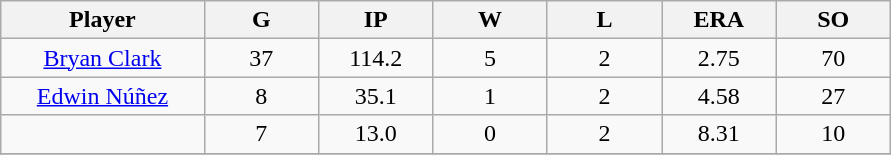<table class="wikitable sortable">
<tr>
<th bgcolor="#DDDDFF" width="16%">Player</th>
<th bgcolor="#DDDDFF" width="9%">G</th>
<th bgcolor="#DDDDFF" width="9%">IP</th>
<th bgcolor="#DDDDFF" width="9%">W</th>
<th bgcolor="#DDDDFF" width="9%">L</th>
<th bgcolor="#DDDDFF" width="9%">ERA</th>
<th bgcolor="#DDDDFF" width="9%">SO</th>
</tr>
<tr align="center">
<td><a href='#'>Bryan Clark</a></td>
<td>37</td>
<td>114.2</td>
<td>5</td>
<td>2</td>
<td>2.75</td>
<td>70</td>
</tr>
<tr align=center>
<td><a href='#'>Edwin Núñez</a></td>
<td>8</td>
<td>35.1</td>
<td>1</td>
<td>2</td>
<td>4.58</td>
<td>27</td>
</tr>
<tr align=center>
<td></td>
<td>7</td>
<td>13.0</td>
<td>0</td>
<td>2</td>
<td>8.31</td>
<td>10</td>
</tr>
<tr align="center">
</tr>
</table>
